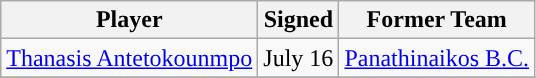<table class="wikitable sortable sortable">
<tr>
<th>Player</th>
<th>Signed</th>
<th>Former Team</th>
</tr>
<tr style="text-align: center">
<td><a href='#'>Thanasis Antetokounmpo</a></td>
<td>July 16</td>
<td><a href='#'>Panathinaikos B.C.</a></td>
</tr>
<tr>
</tr>
</table>
